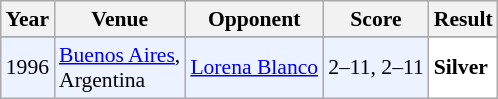<table class="sortable wikitable" style="font-size:90%;">
<tr>
<th>Year</th>
<th>Venue</th>
<th>Opponent</th>
<th>Score</th>
<th>Result</th>
</tr>
<tr>
</tr>
<tr style="background:#ECF2FF">
<td align="center">1996</td>
<td align="left"><a href='#'>Buenos Aires</a>,<br> Argentina</td>
<td align="left"> <a href='#'>Lorena Blanco</a></td>
<td align="left">2–11, 2–11</td>
<td style="text-align:left; background:white"> <strong>Silver</strong></td>
</tr>
</table>
